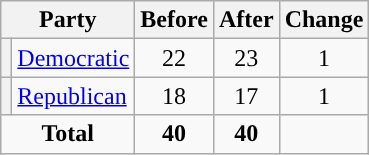<table class="wikitable" style="text-align:center;">
<tr>
<th colspan="2">Party</th>
<th>Before</th>
<th>After</th>
<th>Change</th>
</tr>
<tr>
<th style="background-color:"></th>
<td style="text-align:left;"><a href='#'>Democratic</a></td>
<td>22</td>
<td>23</td>
<td> 1</td>
</tr>
<tr>
<th style="background-color:"></th>
<td style="text-align:left;"><a href='#'>Republican</a></td>
<td>18</td>
<td>17</td>
<td> 1</td>
</tr>
<tr>
<td colspan="2"><strong>Total</strong></td>
<td><strong>40</strong></td>
<td><strong>40</strong></td>
</tr>
</table>
